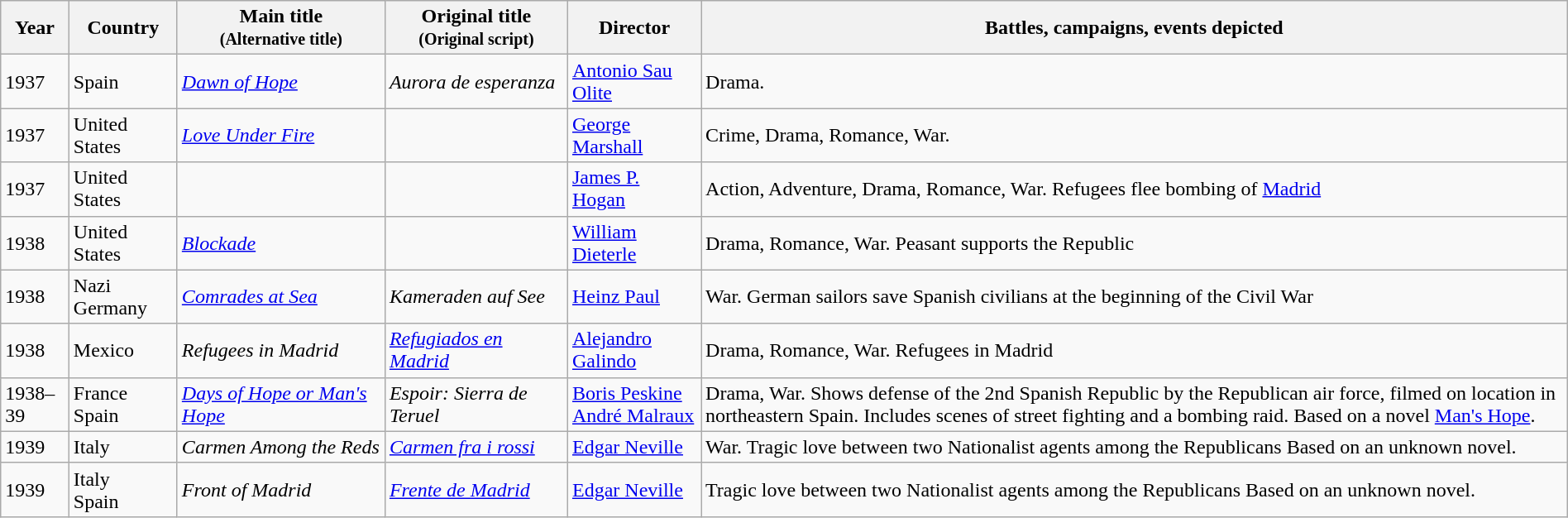<table class="wikitable sortable" style="width:100%;">
<tr>
<th class="unsortable">Year</th>
<th width= 80>Country</th>
<th width=160>Main title<br><small>(Alternative title)</small></th>
<th width=140>Original title<br><small>(Original script)</small></th>
<th width=100>Director</th>
<th class="unsortable">Battles, campaigns, events depicted</th>
</tr>
<tr>
<td>1937</td>
<td>Spain</td>
<td><em><a href='#'>Dawn of Hope</a></em></td>
<td><em>Aurora de esperanza</em></td>
<td><a href='#'>Antonio Sau Olite</a></td>
<td>Drama.</td>
</tr>
<tr>
<td>1937</td>
<td>United States</td>
<td><em><a href='#'>Love Under Fire</a></em></td>
<td></td>
<td><a href='#'>George Marshall</a></td>
<td>Crime, Drama, Romance, War.</td>
</tr>
<tr>
<td>1937</td>
<td>United States</td>
<td><em></em></td>
<td></td>
<td><a href='#'>James P. Hogan</a></td>
<td>Action, Adventure, Drama, Romance, War. Refugees flee bombing of <a href='#'>Madrid</a></td>
</tr>
<tr>
<td>1938</td>
<td>United States</td>
<td><em><a href='#'>Blockade</a></em></td>
<td></td>
<td><a href='#'>William Dieterle</a></td>
<td>Drama, Romance, War. Peasant supports the Republic</td>
</tr>
<tr>
<td>1938</td>
<td>Nazi Germany</td>
<td><em><a href='#'>Comrades at Sea</a></em></td>
<td><em>Kameraden auf See</em></td>
<td><a href='#'>Heinz Paul</a></td>
<td>War. German sailors save Spanish civilians at the beginning of the Civil War</td>
</tr>
<tr>
<td>1938</td>
<td>Mexico</td>
<td><em>Refugees in Madrid</em></td>
<td><em><a href='#'>Refugiados en Madrid</a></em></td>
<td><a href='#'>Alejandro Galindo</a></td>
<td>Drama, Romance, War. Refugees in Madrid</td>
</tr>
<tr>
<td>1938–39</td>
<td>France<br>Spain</td>
<td><em><a href='#'>Days of Hope or Man's Hope</a></em></td>
<td><em>Espoir: Sierra de Teruel</em></td>
<td><a href='#'>Boris Peskine</a> <br> <a href='#'>André Malraux</a></td>
<td>Drama, War. Shows defense of the 2nd Spanish Republic by the Republican air force, filmed on location in northeastern Spain. Includes scenes of street fighting and a bombing raid. Based on a novel <a href='#'>Man's Hope</a>.</td>
</tr>
<tr>
<td>1939</td>
<td>Italy</td>
<td><em>Carmen Among the Reds</em></td>
<td><em><a href='#'>Carmen fra i rossi</a></em></td>
<td><a href='#'>Edgar Neville</a></td>
<td>War. Tragic love between two Nationalist agents among the Republicans Based on an unknown novel.</td>
</tr>
<tr>
<td>1939</td>
<td>Italy<br>Spain</td>
<td><em>Front of Madrid</em></td>
<td><em><a href='#'>Frente de Madrid</a></em></td>
<td><a href='#'>Edgar Neville</a></td>
<td>Tragic love between two Nationalist agents among the Republicans Based on an unknown novel.</td>
</tr>
</table>
